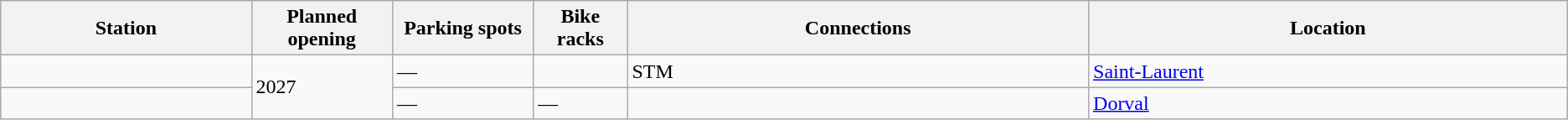<table class="wikitable">
<tr>
<th style="width:16%">Station</th>
<th style="width:9%">Planned opening</th>
<th style="width:9%">Parking spots</th>
<th style="width:6%">Bike racks</th>
<th>Connections</th>
<th>Location</th>
</tr>
<tr>
<td></td>
<td rowspan="2">2027</td>
<td>—</td>
<td></td>
<td> STM</td>
<td><a href='#'>Saint-Laurent</a></td>
</tr>
<tr>
<td></td>
<td>—</td>
<td>—</td>
<td></td>
<td><a href='#'>Dorval</a></td>
</tr>
</table>
